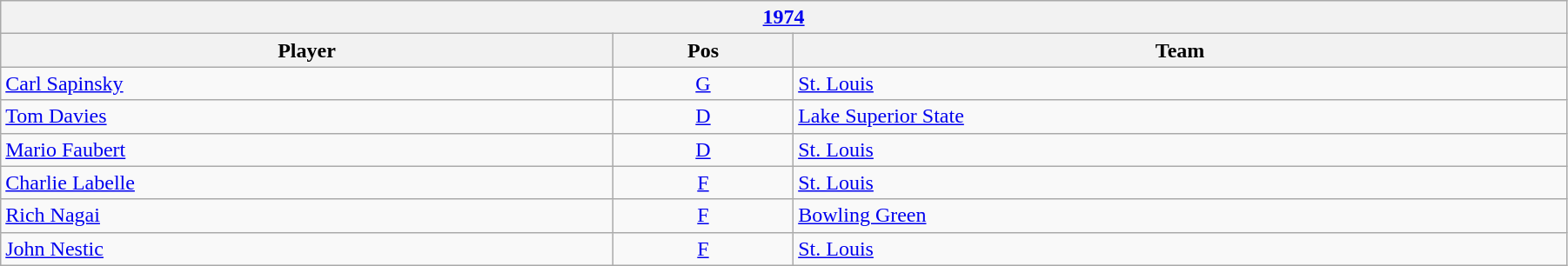<table class="wikitable" width=95%>
<tr>
<th colspan=3><a href='#'>1974</a></th>
</tr>
<tr>
<th>Player</th>
<th>Pos</th>
<th>Team</th>
</tr>
<tr>
<td><a href='#'>Carl Sapinsky</a></td>
<td style="text-align:center;"><a href='#'>G</a></td>
<td><a href='#'>St. Louis</a></td>
</tr>
<tr>
<td><a href='#'>Tom Davies</a></td>
<td style="text-align:center;"><a href='#'>D</a></td>
<td><a href='#'>Lake Superior State</a></td>
</tr>
<tr>
<td><a href='#'>Mario Faubert</a></td>
<td style="text-align:center;"><a href='#'>D</a></td>
<td><a href='#'>St. Louis</a></td>
</tr>
<tr>
<td><a href='#'>Charlie Labelle</a></td>
<td style="text-align:center;"><a href='#'>F</a></td>
<td><a href='#'>St. Louis</a></td>
</tr>
<tr>
<td><a href='#'>Rich Nagai</a></td>
<td style="text-align:center;"><a href='#'>F</a></td>
<td><a href='#'>Bowling Green</a></td>
</tr>
<tr>
<td><a href='#'>John Nestic</a></td>
<td style="text-align:center;"><a href='#'>F</a></td>
<td><a href='#'>St. Louis</a></td>
</tr>
</table>
